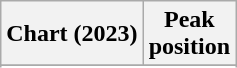<table class="wikitable plainrowheaders sortable" style="text-align:center">
<tr>
<th scope="col">Chart (2023)</th>
<th scope="col">Peak<br>position</th>
</tr>
<tr>
</tr>
<tr>
</tr>
</table>
